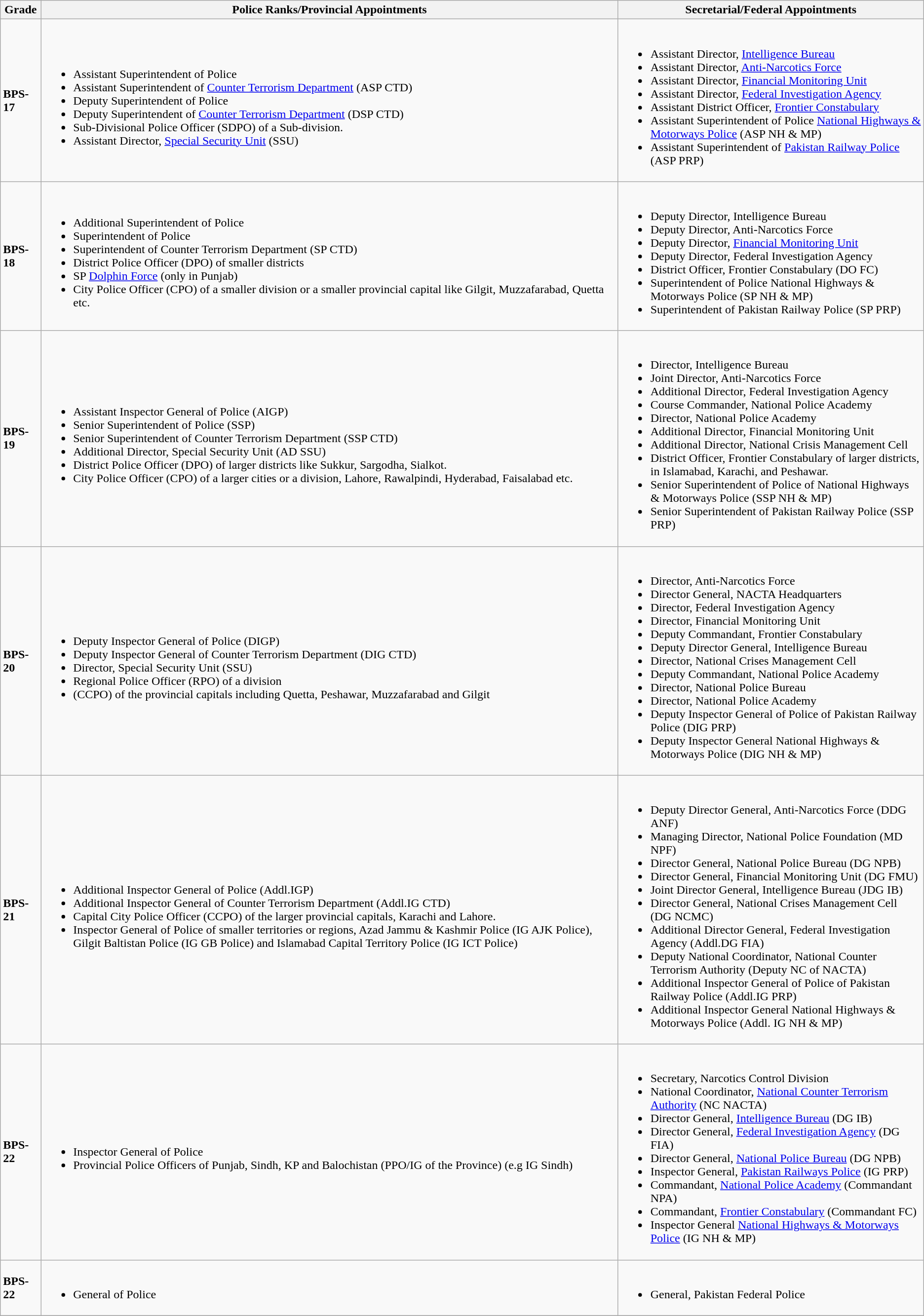<table class="wikitable">
<tr>
<th>Grade</th>
<th>Police Ranks/Provincial Appointments</th>
<th>Secretarial/Federal Appointments</th>
</tr>
<tr>
<td><strong>BPS-17</strong></td>
<td><br><ul><li>Assistant Superintendent of Police</li><li>Assistant Superintendent of <a href='#'>Counter Terrorism Department</a> (ASP CTD)</li><li>Deputy Superintendent of Police</li><li>Deputy Superintendent of <a href='#'>Counter Terrorism Department</a> (DSP CTD)</li><li>Sub-Divisional Police Officer (SDPO) of a Sub-division.</li><li>Assistant Director, <a href='#'>Special Security Unit</a> (SSU)</li></ul></td>
<td><br><ul><li>Assistant Director, <a href='#'>Intelligence Bureau</a></li><li>Assistant Director, <a href='#'>Anti-Narcotics Force</a></li><li>Assistant Director, <a href='#'>Financial Monitoring Unit</a></li><li>Assistant Director, <a href='#'>Federal Investigation Agency</a></li><li>Assistant District Officer, <a href='#'>Frontier Constabulary</a></li><li>Assistant Superintendent of Police <a href='#'>National Highways & Motorways Police</a> (ASP NH & MP)</li><li>Assistant Superintendent of <a href='#'>Pakistan Railway Police</a> (ASP PRP)</li></ul></td>
</tr>
<tr>
<td><strong>BPS-18</strong></td>
<td><br><ul><li>Additional Superintendent of Police</li><li>Superintendent of Police</li><li>Superintendent of Counter Terrorism Department (SP CTD)</li><li>District Police Officer (DPO) of smaller districts</li><li>SP <a href='#'>Dolphin Force</a> (only in Punjab)</li><li>City Police Officer (CPO) of a smaller division or a smaller provincial capital like Gilgit, Muzzafarabad, Quetta etc.</li></ul></td>
<td><br><ul><li>Deputy Director, Intelligence Bureau</li><li>Deputy Director, Anti-Narcotics Force</li><li>Deputy Director, <a href='#'>Financial Monitoring Unit</a></li><li>Deputy Director, Federal Investigation Agency</li><li>District Officer, Frontier Constabulary (DO FC)</li><li>Superintendent of Police National Highways & Motorways Police (SP NH & MP)</li><li>Superintendent of Pakistan Railway Police (SP PRP)</li></ul></td>
</tr>
<tr>
<td><strong>BPS-19</strong></td>
<td><br><ul><li>Assistant Inspector General of Police (AIGP)</li><li>Senior Superintendent of Police (SSP)</li><li>Senior Superintendent of Counter Terrorism Department (SSP CTD)</li><li>Additional Director, Special Security Unit (AD SSU)</li><li>District Police Officer (DPO) of larger districts like Sukkur, Sargodha, Sialkot.</li><li>City Police Officer (CPO) of a larger cities or a division,  Lahore, Rawalpindi, Hyderabad, Faisalabad etc.</li></ul></td>
<td><br><ul><li>Director, Intelligence Bureau</li><li>Joint Director, Anti-Narcotics Force</li><li>Additional Director, Federal Investigation Agency</li><li>Course Commander, National Police Academy</li><li>Director, National Police Academy</li><li>Additional Director, Financial Monitoring Unit</li><li>Additional Director, National Crisis Management Cell</li><li>District Officer, Frontier Constabulary of larger districts, in Islamabad, Karachi, and Peshawar.</li><li>Senior Superintendent of  Police of National Highways & Motorways Police (SSP NH & MP)</li><li>Senior Superintendent of Pakistan Railway Police (SSP PRP)</li></ul></td>
</tr>
<tr>
<td><strong>BPS-20</strong></td>
<td><br><ul><li>Deputy Inspector General of Police (DIGP)</li><li>Deputy Inspector General of Counter Terrorism Department (DIG CTD)</li><li>Director, Special Security Unit (SSU)</li><li>Regional Police Officer (RPO) of a division</li><li>(CCPO) of the provincial capitals including Quetta, Peshawar, Muzzafarabad and Gilgit</li></ul></td>
<td><br><ul><li>Director, Anti-Narcotics Force</li><li>Director General, NACTA Headquarters</li><li>Director, Federal Investigation Agency</li><li>Director, Financial Monitoring Unit</li><li>Deputy Commandant, Frontier Constabulary</li><li>Deputy Director General, Intelligence Bureau</li><li>Director, National Crises Management Cell</li><li>Deputy Commandant, National Police Academy</li><li>Director, National Police Bureau</li><li>Director, National Police Academy</li><li>Deputy Inspector General of Police of Pakistan Railway Police (DIG PRP)</li><li>Deputy Inspector General National Highways & Motorways Police (DIG NH & MP)</li></ul></td>
</tr>
<tr>
<td><strong>BPS-21</strong></td>
<td><br><ul><li>Additional Inspector General of Police (Addl.IGP)</li><li>Additional Inspector General of Counter Terrorism Department (Addl.IG CTD)</li><li>Capital City Police Officer (CCPO) of the larger provincial capitals, Karachi and Lahore.</li><li>Inspector General of Police of smaller territories or regions, Azad Jammu & Kashmir Police (IG AJK Police), Gilgit Baltistan Police (IG GB Police) and Islamabad Capital Territory Police (IG ICT Police)</li></ul></td>
<td><br><ul><li>Deputy Director General, Anti-Narcotics Force (DDG ANF)</li><li>Managing Director, National Police Foundation (MD NPF)</li><li>Director General, National Police Bureau (DG NPB)</li><li>Director General, Financial Monitoring Unit (DG FMU)</li><li>Joint Director General, Intelligence Bureau (JDG IB)</li><li>Director General, National Crises Management Cell (DG NCMC)</li><li>Additional Director General, Federal Investigation Agency (Addl.DG FIA)</li><li>Deputy National Coordinator, National Counter Terrorism Authority (Deputy NC of NACTA)</li><li>Additional Inspector General of Police of Pakistan Railway Police (Addl.IG PRP)</li><li>Additional Inspector General National Highways & Motorways Police (Addl. IG NH & MP)</li></ul></td>
</tr>
<tr>
<td><strong>BPS-22</strong></td>
<td><br><ul><li>Inspector General of Police</li><li>Provincial Police Officers of Punjab, Sindh, KP and Balochistan  (PPO/IG of the Province) (e.g IG Sindh)</li></ul></td>
<td><br><ul><li>Secretary, Narcotics Control Division</li><li>National Coordinator, <a href='#'>National Counter Terrorism Authority</a> (NC NACTA)</li><li>Director General, <a href='#'>Intelligence Bureau</a> (DG IB)</li><li>Director General, <a href='#'>Federal Investigation Agency</a> (DG FIA)</li><li>Director General, <a href='#'>National Police Bureau</a> (DG NPB)</li><li>Inspector General, <a href='#'>Pakistan Railways Police</a> (IG PRP)</li><li>Commandant, <a href='#'>National Police Academy</a> (Commandant NPA)</li><li>Commandant, <a href='#'>Frontier Constabulary</a> (Commandant FC)</li><li>Inspector General <a href='#'>National Highways & Motorways Police</a> (IG NH & MP)</li></ul></td>
</tr>
<tr>
<td><strong>BPS-22</strong></td>
<td><br><ul><li>General of Police</li></ul></td>
<td><br><ul><li>General, Pakistan Federal Police</li></ul></td>
</tr>
<tr class="sortbottom">
</tr>
</table>
